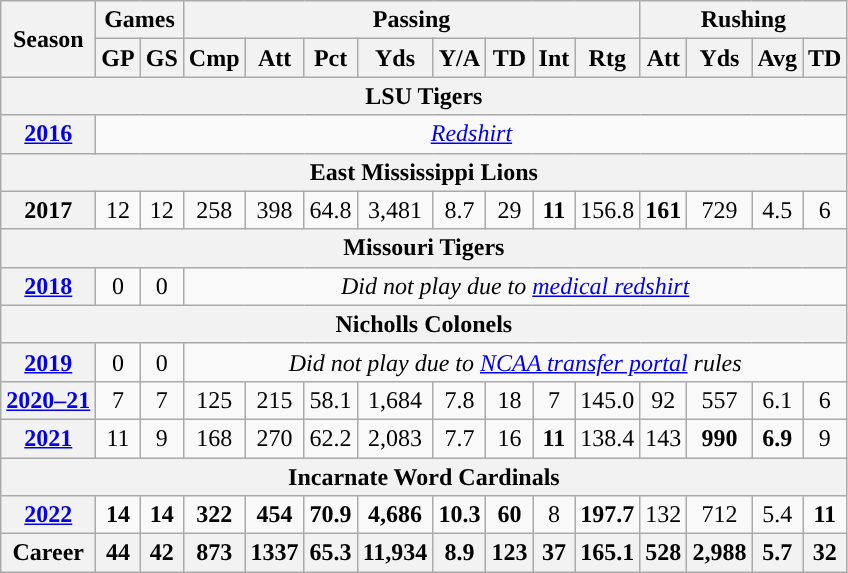<table class="wikitable" style="text-align:center;">
<tr>
<th rowspan="2">Season</th>
<th colspan="2">Games</th>
<th colspan="8">Passing</th>
<th colspan="4">Rushing</th>
</tr>
<tr>
<th>GP</th>
<th>GS</th>
<th>Cmp</th>
<th>Att</th>
<th>Pct</th>
<th>Yds</th>
<th>Y/A</th>
<th>TD</th>
<th>Int</th>
<th>Rtg</th>
<th>Att</th>
<th>Yds</th>
<th>Avg</th>
<th>TD</th>
</tr>
<tr>
<th colspan="16">LSU Tigers</th>
</tr>
<tr>
<th><a href='#'>2016</a></th>
<td colspan="14"> <em><a href='#'>Redshirt</a></em></td>
</tr>
<tr>
<th colspan="16">East Mississippi Lions</th>
</tr>
<tr>
<th>2017</th>
<td>12</td>
<td>12</td>
<td>258</td>
<td>398</td>
<td>64.8</td>
<td>3,481</td>
<td>8.7</td>
<td>29</td>
<td><strong>11</strong></td>
<td>156.8</td>
<td><strong>161</strong></td>
<td>729</td>
<td>4.5</td>
<td>6</td>
</tr>
<tr>
<th colspan="16">Missouri Tigers</th>
</tr>
<tr>
<th><a href='#'>2018</a></th>
<td>0</td>
<td>0</td>
<td colspan="12"><em>Did not play due to <a href='#'>medical redshirt</a></em></td>
</tr>
<tr>
<th colspan="16">Nicholls Colonels</th>
</tr>
<tr>
<th><a href='#'>2019</a></th>
<td>0</td>
<td>0</td>
<td colspan="12"><em>Did not play due to <a href='#'>NCAA transfer portal</a> rules</em></td>
</tr>
<tr>
<th><a href='#'>2020–21</a></th>
<td>7</td>
<td>7</td>
<td>125</td>
<td>215</td>
<td>58.1</td>
<td>1,684</td>
<td>7.8</td>
<td>18</td>
<td>7</td>
<td>145.0</td>
<td>92</td>
<td>557</td>
<td>6.1</td>
<td>6</td>
</tr>
<tr>
<th><a href='#'>2021</a></th>
<td>11</td>
<td>9</td>
<td>168</td>
<td>270</td>
<td>62.2</td>
<td>2,083</td>
<td>7.7</td>
<td>16</td>
<td><strong>11</strong></td>
<td>138.4</td>
<td>143</td>
<td><strong>990</strong></td>
<td><strong>6.9</strong></td>
<td>9</td>
</tr>
<tr>
<th colspan="16">Incarnate Word Cardinals</th>
</tr>
<tr>
<th><a href='#'>2022</a></th>
<td><strong>14</strong></td>
<td><strong>14</strong></td>
<td><strong>322</strong></td>
<td><strong>454</strong></td>
<td><strong>70.9</strong></td>
<td><strong>4,686</strong></td>
<td><strong>10.3</strong></td>
<td><strong>60</strong></td>
<td>8</td>
<td><strong>197.7</strong></td>
<td>132</td>
<td>712</td>
<td>5.4</td>
<td><strong>11</strong></td>
</tr>
<tr>
<th align=center>Career</th>
<th>44</th>
<th>42</th>
<th>873</th>
<th>1337</th>
<th>65.3</th>
<th>11,934</th>
<th>8.9</th>
<th>123</th>
<th>37</th>
<th>165.1</th>
<th>528</th>
<th>2,988</th>
<th>5.7</th>
<th>32</th>
</tr>
</table>
